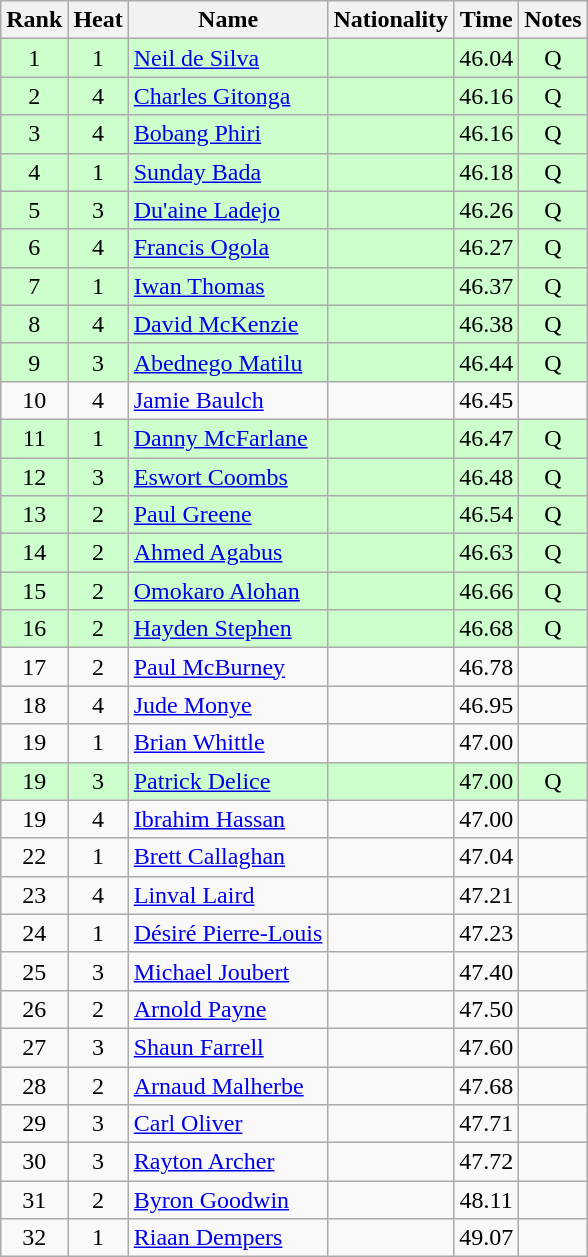<table class="wikitable sortable" style="text-align:center">
<tr>
<th>Rank</th>
<th>Heat</th>
<th>Name</th>
<th>Nationality</th>
<th>Time</th>
<th>Notes</th>
</tr>
<tr bgcolor=ccffcc>
<td>1</td>
<td>1</td>
<td align=left><a href='#'>Neil de Silva</a></td>
<td align=left></td>
<td>46.04</td>
<td>Q</td>
</tr>
<tr bgcolor=ccffcc>
<td>2</td>
<td>4</td>
<td align=left><a href='#'>Charles Gitonga</a></td>
<td align=left></td>
<td>46.16</td>
<td>Q</td>
</tr>
<tr bgcolor=ccffcc>
<td>3</td>
<td>4</td>
<td align=left><a href='#'>Bobang Phiri</a></td>
<td align=left></td>
<td>46.16</td>
<td>Q</td>
</tr>
<tr bgcolor=ccffcc>
<td>4</td>
<td>1</td>
<td align=left><a href='#'>Sunday Bada</a></td>
<td align=left></td>
<td>46.18</td>
<td>Q</td>
</tr>
<tr bgcolor=ccffcc>
<td>5</td>
<td>3</td>
<td align=left><a href='#'>Du'aine Ladejo</a></td>
<td align=left></td>
<td>46.26</td>
<td>Q</td>
</tr>
<tr bgcolor=ccffcc>
<td>6</td>
<td>4</td>
<td align=left><a href='#'>Francis Ogola</a></td>
<td align=left></td>
<td>46.27</td>
<td>Q</td>
</tr>
<tr bgcolor=ccffcc>
<td>7</td>
<td>1</td>
<td align=left><a href='#'>Iwan Thomas</a></td>
<td align=left></td>
<td>46.37</td>
<td>Q</td>
</tr>
<tr bgcolor=ccffcc>
<td>8</td>
<td>4</td>
<td align=left><a href='#'>David McKenzie</a></td>
<td align=left></td>
<td>46.38</td>
<td>Q</td>
</tr>
<tr bgcolor=ccffcc>
<td>9</td>
<td>3</td>
<td align=left><a href='#'>Abednego Matilu</a></td>
<td align=left></td>
<td>46.44</td>
<td>Q</td>
</tr>
<tr>
<td>10</td>
<td>4</td>
<td align=left><a href='#'>Jamie Baulch</a></td>
<td align=left></td>
<td>46.45</td>
<td></td>
</tr>
<tr bgcolor=ccffcc>
<td>11</td>
<td>1</td>
<td align=left><a href='#'>Danny McFarlane</a></td>
<td align=left></td>
<td>46.47</td>
<td>Q</td>
</tr>
<tr bgcolor=ccffcc>
<td>12</td>
<td>3</td>
<td align=left><a href='#'>Eswort Coombs</a></td>
<td align=left></td>
<td>46.48</td>
<td>Q</td>
</tr>
<tr bgcolor=ccffcc>
<td>13</td>
<td>2</td>
<td align=left><a href='#'>Paul Greene</a></td>
<td align=left></td>
<td>46.54</td>
<td>Q</td>
</tr>
<tr bgcolor=ccffcc>
<td>14</td>
<td>2</td>
<td align=left><a href='#'>Ahmed Agabus</a></td>
<td align=left></td>
<td>46.63</td>
<td>Q</td>
</tr>
<tr bgcolor=ccffcc>
<td>15</td>
<td>2</td>
<td align=left><a href='#'>Omokaro Alohan</a></td>
<td align=left></td>
<td>46.66</td>
<td>Q</td>
</tr>
<tr bgcolor=ccffcc>
<td>16</td>
<td>2</td>
<td align=left><a href='#'>Hayden Stephen</a></td>
<td align=left></td>
<td>46.68</td>
<td>Q</td>
</tr>
<tr>
<td>17</td>
<td>2</td>
<td align=left><a href='#'>Paul McBurney</a></td>
<td align=left></td>
<td>46.78</td>
<td></td>
</tr>
<tr>
<td>18</td>
<td>4</td>
<td align=left><a href='#'>Jude Monye</a></td>
<td align=left></td>
<td>46.95</td>
<td></td>
</tr>
<tr>
<td>19</td>
<td>1</td>
<td align=left><a href='#'>Brian Whittle</a></td>
<td align=left></td>
<td>47.00</td>
<td></td>
</tr>
<tr bgcolor=ccffcc>
<td>19</td>
<td>3</td>
<td align=left><a href='#'>Patrick Delice</a></td>
<td align=left></td>
<td>47.00</td>
<td>Q</td>
</tr>
<tr>
<td>19</td>
<td>4</td>
<td align=left><a href='#'>Ibrahim Hassan</a></td>
<td align=left></td>
<td>47.00</td>
<td></td>
</tr>
<tr>
<td>22</td>
<td>1</td>
<td align=left><a href='#'>Brett Callaghan</a></td>
<td align=left></td>
<td>47.04</td>
<td></td>
</tr>
<tr>
<td>23</td>
<td>4</td>
<td align=left><a href='#'>Linval Laird</a></td>
<td align=left></td>
<td>47.21</td>
<td></td>
</tr>
<tr>
<td>24</td>
<td>1</td>
<td align=left><a href='#'>Désiré Pierre-Louis</a></td>
<td align=left></td>
<td>47.23</td>
<td></td>
</tr>
<tr>
<td>25</td>
<td>3</td>
<td align=left><a href='#'>Michael Joubert</a></td>
<td align=left></td>
<td>47.40</td>
<td></td>
</tr>
<tr>
<td>26</td>
<td>2</td>
<td align=left><a href='#'>Arnold Payne</a></td>
<td align=left></td>
<td>47.50</td>
<td></td>
</tr>
<tr>
<td>27</td>
<td>3</td>
<td align=left><a href='#'>Shaun Farrell</a></td>
<td align=left></td>
<td>47.60</td>
<td></td>
</tr>
<tr>
<td>28</td>
<td>2</td>
<td align=left><a href='#'>Arnaud Malherbe</a></td>
<td align=left></td>
<td>47.68</td>
<td></td>
</tr>
<tr>
<td>29</td>
<td>3</td>
<td align=left><a href='#'>Carl Oliver</a></td>
<td align=left></td>
<td>47.71</td>
<td></td>
</tr>
<tr>
<td>30</td>
<td>3</td>
<td align=left><a href='#'>Rayton Archer</a></td>
<td align=left></td>
<td>47.72</td>
<td></td>
</tr>
<tr>
<td>31</td>
<td>2</td>
<td align=left><a href='#'>Byron Goodwin</a></td>
<td align=left></td>
<td>48.11</td>
<td></td>
</tr>
<tr>
<td>32</td>
<td>1</td>
<td align=left><a href='#'>Riaan Dempers</a></td>
<td align=left></td>
<td>49.07</td>
<td></td>
</tr>
</table>
